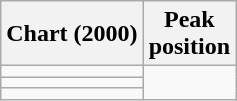<table class="wikitable sortable">
<tr>
<th align="left">Chart (2000)</th>
<th align="center">Peak<br>position</th>
</tr>
<tr>
<td></td>
</tr>
<tr>
<td></td>
</tr>
<tr>
<td></td>
</tr>
</table>
